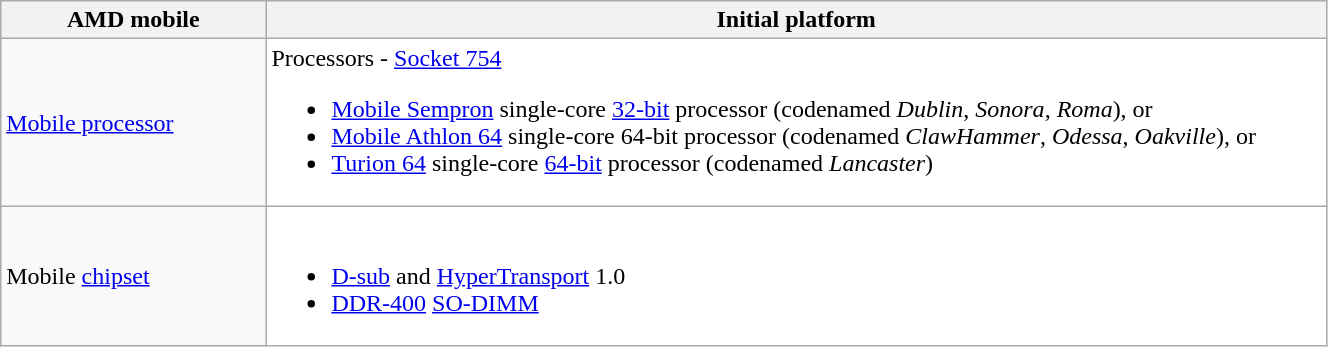<table class="wikitable" width="70%">
<tr>
<th width="20%">AMD mobile</th>
<th>Initial platform</th>
</tr>
<tr>
<td><a href='#'>Mobile processor</a></td>
<td style="background:white">Processors - <a href='#'>Socket 754</a><br><ul><li><a href='#'>Mobile Sempron</a> single-core <a href='#'>32-bit</a> processor (codenamed <em>Dublin</em>, <em>Sonora</em>, <em>Roma</em>), or</li><li><a href='#'>Mobile Athlon 64</a> single-core 64-bit processor (codenamed <em>ClawHammer</em>, <em>Odessa</em>, <em>Oakville</em>), or</li><li><a href='#'>Turion 64</a> single-core <a href='#'>64-bit</a> processor (codenamed <em>Lancaster</em>)</li></ul></td>
</tr>
<tr>
<td>Mobile <a href='#'>chipset</a></td>
<td style="background:white"><br><ul><li><a href='#'>D-sub</a> and <a href='#'>HyperTransport</a> 1.0</li><li><a href='#'>DDR-400</a> <a href='#'>SO-DIMM</a></li></ul></td>
</tr>
</table>
